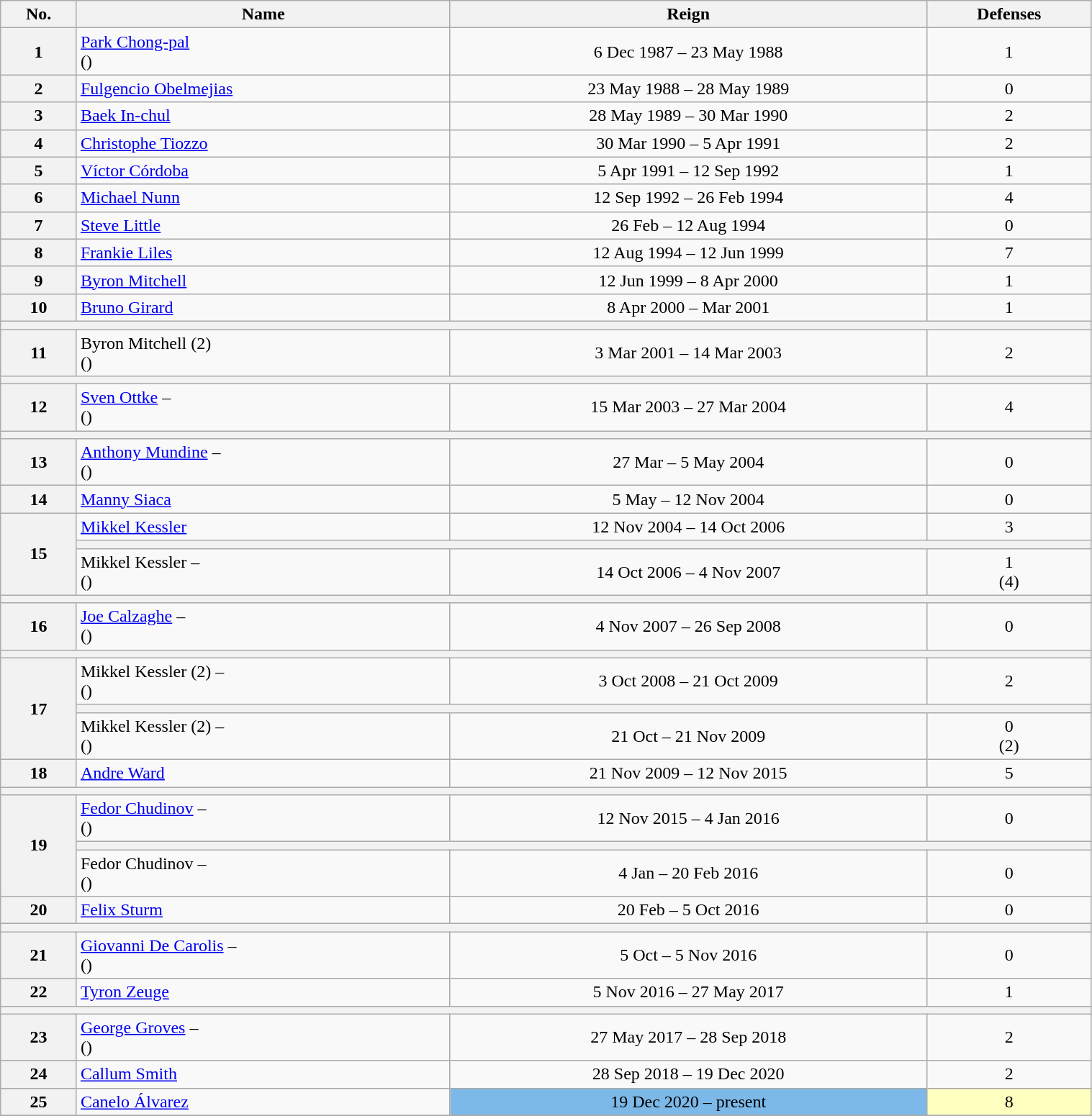<table class="wikitable sortable" style="width:80%">
<tr>
<th>No.</th>
<th>Name</th>
<th>Reign</th>
<th>Defenses</th>
</tr>
<tr align=center>
<th>1</th>
<td align=left><a href='#'>Park Chong-pal</a><br>()</td>
<td>6 Dec 1987 – 23 May 1988</td>
<td>1</td>
</tr>
<tr align=center>
<th>2</th>
<td align=left><a href='#'>Fulgencio Obelmejias</a></td>
<td>23 May 1988 – 28 May 1989</td>
<td>0</td>
</tr>
<tr align=center>
<th>3</th>
<td align=left><a href='#'>Baek In-chul</a></td>
<td>28 May 1989 – 30 Mar 1990</td>
<td>2</td>
</tr>
<tr align=center>
<th>4</th>
<td align=left><a href='#'>Christophe Tiozzo</a></td>
<td>30 Mar 1990 – 5 Apr 1991</td>
<td>2</td>
</tr>
<tr align=center>
<th>5</th>
<td align=left><a href='#'>Víctor Córdoba</a></td>
<td>5 Apr 1991 – 12 Sep 1992</td>
<td>1</td>
</tr>
<tr align=center>
<th>6</th>
<td align=left><a href='#'>Michael Nunn</a></td>
<td>12 Sep 1992 – 26 Feb 1994</td>
<td>4</td>
</tr>
<tr align=center>
<th>7</th>
<td align=left><a href='#'>Steve Little</a></td>
<td>26 Feb – 12 Aug 1994</td>
<td>0</td>
</tr>
<tr align=center>
<th>8</th>
<td align=left><a href='#'>Frankie Liles</a></td>
<td>12 Aug 1994 – 12 Jun 1999</td>
<td>7</td>
</tr>
<tr align=center>
<th>9</th>
<td align=left><a href='#'>Byron Mitchell</a></td>
<td>12 Jun 1999 – 8 Apr 2000</td>
<td>1</td>
</tr>
<tr align=center>
<th>10</th>
<td align=left><a href='#'>Bruno Girard</a></td>
<td>8 Apr 2000 – Mar 2001</td>
<td>1</td>
</tr>
<tr align=center>
<th colspan="4"></th>
</tr>
<tr align=center>
<th>11</th>
<td align=left>Byron Mitchell (2)<br>()</td>
<td>3 Mar 2001 – 14 Mar 2003</td>
<td>2</td>
</tr>
<tr align=center>
<th colspan="4"></th>
</tr>
<tr align=center>
<th>12</th>
<td align=left><a href='#'>Sven Ottke</a> – <br>()</td>
<td>15 Mar 2003 – 27 Mar 2004</td>
<td>4</td>
</tr>
<tr align=center>
<th colspan="4"></th>
</tr>
<tr align=center>
<th>13</th>
<td align=left><a href='#'>Anthony Mundine</a> – <br>()</td>
<td>27 Mar – 5 May 2004</td>
<td>0<br></td>
</tr>
<tr align=center>
<th>14</th>
<td align=left><a href='#'>Manny Siaca</a></td>
<td>5 May – 12 Nov 2004</td>
<td>0</td>
</tr>
<tr align=center>
<th rowspan=3>15</th>
<td align=left><a href='#'>Mikkel Kessler</a></td>
<td>12 Nov 2004 – 14 Oct 2006</td>
<td>3</td>
</tr>
<tr align=center>
<th colspan=3></th>
</tr>
<tr align=center>
<td align=left>Mikkel Kessler – <br>()</td>
<td>14 Oct 2006 – 4 Nov 2007</td>
<td>1<br>(4)</td>
</tr>
<tr align=center>
<th colspan=4></th>
</tr>
<tr align=center>
<th>16</th>
<td align=left><a href='#'>Joe Calzaghe</a> – <br>()</td>
<td>4 Nov 2007 – 26 Sep 2008</td>
<td>0</td>
</tr>
<tr align=center>
<th colspan="4"></th>
</tr>
<tr align=center>
<th rowspan=3>17</th>
<td align=left>Mikkel Kessler (2) – <br>()</td>
<td>3 Oct 2008 – 21 Oct 2009</td>
<td>2</td>
</tr>
<tr align=center>
<th colspan="3"></th>
</tr>
<tr align=center>
<td align=left>Mikkel Kessler (2) – <br>()</td>
<td>21 Oct – 21 Nov 2009</td>
<td>0<br>(2)</td>
</tr>
<tr align=center>
<th>18</th>
<td align=left><a href='#'>Andre Ward</a></td>
<td>21 Nov 2009 – 12 Nov 2015</td>
<td>5</td>
</tr>
<tr align=center>
<th colspan="4"></th>
</tr>
<tr align=center>
<th rowspan=3>19</th>
<td align=left><a href='#'>Fedor Chudinov</a> – <br>()</td>
<td>12 Nov 2015 – 4 Jan 2016</td>
<td>0<br></td>
</tr>
<tr align=center>
<th colspan=3></th>
</tr>
<tr align=center>
<td align=left>Fedor Chudinov – <br>()</td>
<td>4 Jan – 20 Feb 2016</td>
<td>0<br></td>
</tr>
<tr align=center>
<th>20</th>
<td align=left><a href='#'>Felix Sturm</a></td>
<td>20 Feb – 5 Oct 2016</td>
<td>0</td>
</tr>
<tr align=center>
<th colspan="4"></th>
</tr>
<tr align=center>
<th>21</th>
<td align=left><a href='#'>Giovanni De Carolis</a>  – <br>()</td>
<td>5 Oct – 5 Nov 2016</td>
<td>0<br></td>
</tr>
<tr align=center>
<th>22</th>
<td align=left><a href='#'>Tyron Zeuge</a></td>
<td>5 Nov 2016 – 27 May 2017</td>
<td>1</td>
</tr>
<tr align=center>
<th colspan=4></th>
</tr>
<tr align=center>
<th>23</th>
<td align=left><a href='#'>George Groves</a> – <br>()</td>
<td>27 May 2017 – 28 Sep 2018</td>
<td>2</td>
</tr>
<tr align=center>
<th>24</th>
<td align=left><a href='#'>Callum Smith</a></td>
<td>28 Sep 2018 – 19 Dec 2020</td>
<td>2</td>
</tr>
<tr align=center>
<th>25</th>
<td align=left><a href='#'>Canelo Álvarez</a></td>
<td style="background:#7CB9E8;">19 Dec 2020 – present</td>
<td style="background:#ffffbf;">8</td>
</tr>
<tr align=center>
</tr>
</table>
